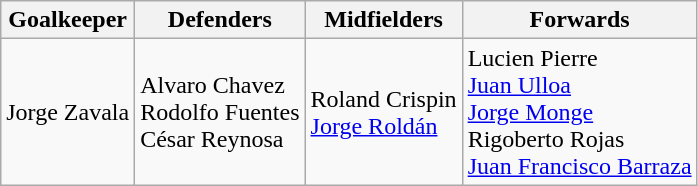<table class="wikitable">
<tr>
<th>Goalkeeper</th>
<th>Defenders</th>
<th>Midfielders</th>
<th>Forwards</th>
</tr>
<tr>
<td> Jorge Zavala</td>
<td> Alvaro Chavez<br> Rodolfo Fuentes<br> César Reynosa</td>
<td> Roland Crispin<br> <a href='#'>Jorge Roldán</a></td>
<td> Lucien Pierre<br> <a href='#'>Juan Ulloa</a><br> <a href='#'>Jorge Monge</a><br> Rigoberto Rojas<br> <a href='#'>Juan Francisco Barraza</a></td>
</tr>
</table>
